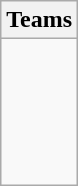<table class="wikitable">
<tr>
<th>Teams</th>
</tr>
<tr>
<td><br><br>
<br>
<br>
<br></td>
</tr>
</table>
